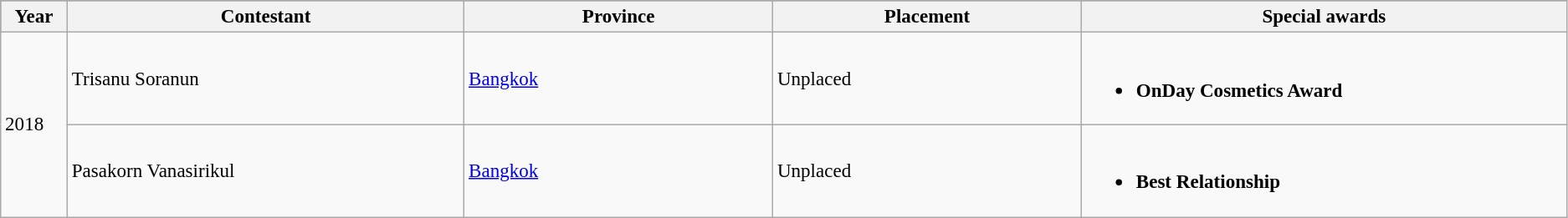<table class="wikitable" style="font-size: 96%;">
<tr bgcolor="#787878" align="center" colspan="10">
<th width="3%">Year</th>
<th width="18%">Contestant</th>
<th width="14%">Province</th>
<th width="14%">Placement</th>
<th width="22%">Special awards</th>
</tr>
<tr>
<td rowspan="2"> 2018</td>
<td>Trisanu Soranun</td>
<td><a href='#'>Bangkok</a></td>
<td>Unplaced</td>
<td><br><ul><li><strong>OnDay Cosmetics Award</strong></li></ul></td>
</tr>
<tr>
<td>Pasakorn Vanasirikul</td>
<td><a href='#'>Bangkok</a></td>
<td>Unplaced</td>
<td><br><ul><li><strong>Best Relationship</strong></li></ul></td>
</tr>
</table>
